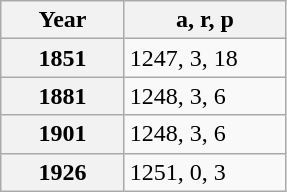<table class="wikitable" style="margin:0 0 0 3em; border:1px solid darkgrey;">
<tr>
<th style="width:75px;">Year</th>
<th style="width:100px;">a, r, p</th>
</tr>
<tr>
<th>1851</th>
<td>1247, 3, 18 </td>
</tr>
<tr>
<th>1881</th>
<td>1248, 3, 6 </td>
</tr>
<tr>
<th>1901</th>
<td>1248, 3, 6 </td>
</tr>
<tr>
<th>1926</th>
<td>1251, 0, 3 </td>
</tr>
</table>
